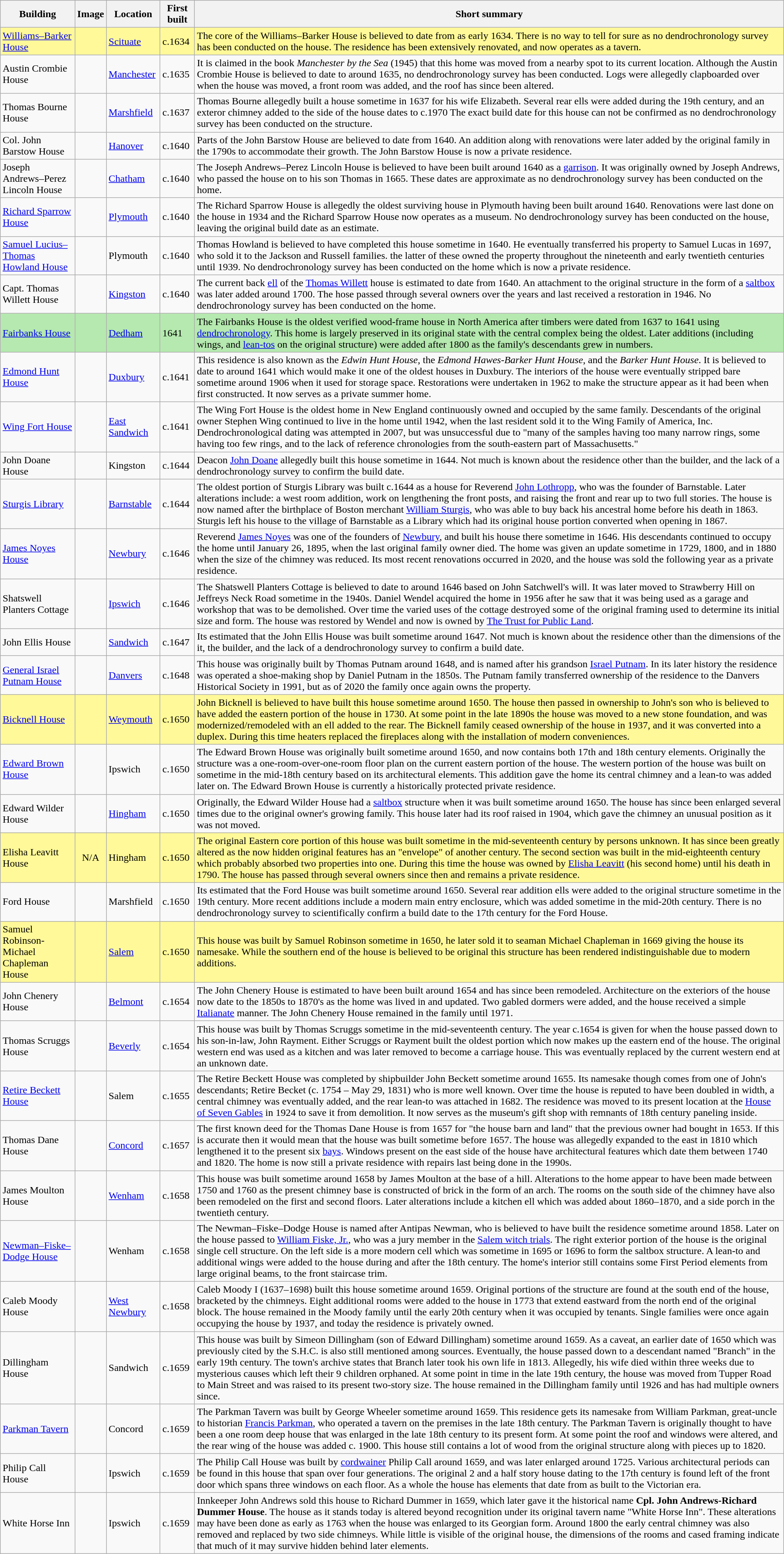<table class="wikitable sortable">
<tr>
<th>Building</th>
<th class="unsortable">Image</th>
<th>Location</th>
<th>First built</th>
<th class="unsortable">Short summary </th>
</tr>
<tr style="background: #FFF999;">
<td><a href='#'>Williams–Barker House</a></td>
<td></td>
<td><a href='#'>Scituate</a></td>
<td>c.1634</td>
<td>The core of the Williams–Barker House is believed to date from as early 1634. There is no way to tell for sure as no dendrochronology survey has been conducted on the house. The residence has been extensively renovated, and now operates as a tavern.</td>
</tr>
<tr>
<td>Austin Crombie House</td>
<td></td>
<td><a href='#'>Manchester</a></td>
<td>c.1635</td>
<td>It is claimed in the book <em>Manchester by the Sea</em> (1945) that this home was moved from a nearby spot to its current location. Although the Austin Crombie House is believed to date to around 1635, no dendrochronology survey has been conducted. Logs were allegedly clapboarded over when the house was moved, a front room was added, and the roof has since been altered.</td>
</tr>
<tr>
<td>Thomas Bourne House</td>
<td></td>
<td><a href='#'>Marshfield</a></td>
<td>c.1637</td>
<td>Thomas Bourne allegedly built a house sometime in 1637 for his wife Elizabeth. Several rear ells were added during the 19th century, and an exteror chimney added to the side of the house dates to c.1970 The exact build date for this house can not be confirmed as no dendrochronology survey has been conducted on the structure.</td>
</tr>
<tr>
<td>Col. John Barstow House</td>
<td></td>
<td><a href='#'>Hanover</a></td>
<td>c.1640</td>
<td>Parts of the John Barstow House are believed to date from 1640. An addition along with renovations were later added by the original family in the 1790s to accommodate their growth. The John Barstow House is now a private residence.</td>
</tr>
<tr>
<td>Joseph Andrews–Perez Lincoln House</td>
<td></td>
<td><a href='#'>Chatham</a></td>
<td>c.1640</td>
<td>The Joseph Andrews–Perez Lincoln House is believed to have been built around 1640 as a <a href='#'>garrison</a>. It was originally owned by Joseph Andrews, who passed the house on to his son Thomas in 1665. These dates are approximate as no dendrochronology survey has been conducted on the home.</td>
</tr>
<tr>
<td><a href='#'>Richard Sparrow House</a></td>
<td></td>
<td><a href='#'>Plymouth</a></td>
<td>c.1640</td>
<td>The Richard Sparrow House is allegedly the oldest surviving house in Plymouth having been built around 1640. Renovations were last done on the house in 1934 and the Richard Sparrow House now operates as a museum. No dendrochronology survey has been conducted on the house, leaving the original build date as an estimate.</td>
</tr>
<tr>
<td><a href='#'>Samuel Lucius–Thomas Howland House</a></td>
<td></td>
<td>Plymouth</td>
<td>c.1640</td>
<td>Thomas Howland is believed to have completed this house sometime in 1640. He eventually transferred his property to Samuel Lucas in 1697, who sold it to the Jackson and Russell families. the latter of these owned the property throughout the nineteenth and early twentieth centuries until 1939. No dendrochronology survey has been conducted on the home which is now a private residence.</td>
</tr>
<tr>
<td>Capt. Thomas Willett House</td>
<td></td>
<td><a href='#'>Kingston</a></td>
<td>c.1640</td>
<td>The current back <a href='#'>ell</a> of the <a href='#'>Thomas Willett</a> house is estimated to date from 1640. An attachment to the original structure in the form of a <a href='#'>saltbox</a> was later added around 1700. The hose passed through several owners over the years and last received a restoration in 1946. No dendrochronology survey has been conducted on the home.</td>
</tr>
<tr style="background: #B5E9AF;">
<td><a href='#'>Fairbanks House</a></td>
<td></td>
<td><a href='#'>Dedham</a></td>
<td>1641</td>
<td>The Fairbanks House is the oldest verified wood-frame house in North America after timbers were dated from 1637 to 1641 using <a href='#'>dendrochronology</a>. This home is largely preserved in its original state with the central complex being the oldest. Later additions (including wings, and <a href='#'>lean-tos</a> on the original structure) were added after 1800 as the family's descendants grew in numbers.</td>
</tr>
<tr>
<td><a href='#'>Edmond Hunt House</a></td>
<td></td>
<td><a href='#'>Duxbury</a></td>
<td>c.1641</td>
<td>This residence is also known as the <em>Edwin Hunt House</em>, the <em>Edmond Hawes-Barker Hunt House</em>, and the <em>Barker Hunt House</em>. It is believed to date to around 1641 which would make it one of the oldest houses in Duxbury. The interiors of the house were eventually stripped bare sometime around 1906 when it used for storage space. Restorations were undertaken in 1962 to make the structure appear as it had been when first constructed. It now serves as a private summer home.</td>
</tr>
<tr>
<td><a href='#'>Wing Fort House</a></td>
<td></td>
<td><a href='#'>East Sandwich</a></td>
<td>c.1641</td>
<td>The Wing Fort House is the oldest home in New England continuously owned and occupied by the same family. Descendants of the original owner Stephen Wing continued to live in the home until 1942, when the last resident sold it to the Wing Family of America, Inc. Dendrochronological dating was attempted in 2007, but was unsuccessful due to "many of the samples having too many narrow rings, some having too few rings, and to the lack of reference chronologies from the south-eastern part of Massachusetts."</td>
</tr>
<tr>
<td>John Doane House</td>
<td></td>
<td>Kingston</td>
<td>c.1644</td>
<td>Deacon <a href='#'>John Doane</a> allegedly built this house sometime in 1644. Not much is known about the residence other than the builder, and the lack of a dendrochronology survey to confirm the build date.</td>
</tr>
<tr>
<td><a href='#'>Sturgis Library</a></td>
<td></td>
<td><a href='#'>Barnstable</a></td>
<td>c.1644</td>
<td>The oldest portion of Sturgis Library was built c.1644 as a house for Reverend <a href='#'>John Lothropp</a>, who was the founder of Barnstable. Later alterations include: a west room addition, work on lengthening the front posts, and raising the front and rear up to two full stories. The house is now named after the birthplace of Boston merchant <a href='#'>William Sturgis</a>, who was able to buy back his ancestral home before his death in 1863. Sturgis left his house to the village of Barnstable as a Library which had its original house portion converted when opening in 1867.</td>
</tr>
<tr>
<td><a href='#'>James Noyes House</a></td>
<td></td>
<td><a href='#'>Newbury</a></td>
<td>c.1646</td>
<td>Reverend <a href='#'>James Noyes</a> was one of the founders of <a href='#'>Newbury</a>, and built his house there sometime in 1646. His descendants continued to occupy the home until January 26, 1895, when the last original family owner died. The home was given an update sometime in 1729, 1800, and in 1880 when the size of the chimney was reduced. Its most recent renovations occurred in 2020, and the house was sold the following year as a private residence.</td>
</tr>
<tr>
<td>Shatswell Planters Cottage</td>
<td></td>
<td><a href='#'>Ipswich</a></td>
<td>c.1646</td>
<td>The Shatswell Planters Cottage is believed to date to around 1646 based on John Satchwell's will. It was later moved to Strawberry Hill on Jeffreys Neck Road sometime in the 1940s. Daniel Wendel acquired the home in 1956 after he saw that it was being used as a garage and workshop that was to be demolished. Over time the varied uses of the cottage destroyed some of the original framing used to determine its initial size and form. The house was restored by Wendel and now is owned by <a href='#'>The Trust for Public Land</a>.</td>
</tr>
<tr>
<td>John Ellis House</td>
<td></td>
<td><a href='#'>Sandwich</a></td>
<td>c.1647</td>
<td>Its estimated that the John Ellis House was built sometime around 1647. Not much is known about the residence other than the dimensions of the it, the builder, and the lack of a dendrochronology survey to confirm a build date.</td>
</tr>
<tr>
<td><a href='#'>General Israel Putnam House</a></td>
<td></td>
<td><a href='#'>Danvers</a></td>
<td>c.1648</td>
<td>This house was originally built by Thomas Putnam around 1648, and is named after his grandson <a href='#'>Israel Putnam</a>. In its later history the residence was operated a shoe-making shop by Daniel Putnam in the 1850s. The Putnam family transferred ownership of the residence to the Danvers Historical Society in 1991, but as of 2020 the family once again owns the property.</td>
</tr>
<tr style="background: #FFF999;">
<td><a href='#'>Bicknell House</a></td>
<td></td>
<td><a href='#'>Weymouth</a></td>
<td>c.1650</td>
<td>John Bicknell is believed to have built this house sometime around 1650. The house then passed in ownership to John's son who is believed to have added the eastern portion of the house in 1730. At some point in the late 1890s the house was moved to a new stone foundation, and was modernized/remodeled with an ell added to the rear. The Bicknell family ceased ownership of the house in 1937, and it was converted into a duplex. During this time heaters replaced the fireplaces along with the installation of modern conveniences.</td>
</tr>
<tr>
<td><a href='#'>Edward Brown House</a></td>
<td></td>
<td>Ipswich</td>
<td>c.1650</td>
<td>The Edward Brown House was originally built sometime around 1650, and now contains both 17th and 18th century elements. Originally the structure was a one-room-over-one-room floor plan on the current eastern portion of the house. The western portion of the house was built on sometime in the mid-18th century based on its architectural elements. This addition gave the home its central chimney and a lean-to was added later on. The Edward Brown House is currently a historically protected private residence.</td>
</tr>
<tr>
<td>Edward Wilder House</td>
<td></td>
<td><a href='#'>Hingham</a></td>
<td>c.1650</td>
<td>Originally, the Edward Wilder House had a <a href='#'>saltbox</a> structure when it was built sometime around 1650. The house has since been enlarged several times due to the original owner's growing family. This house later had its roof raised in 1904, which gave the chimney an unusual position as it was not moved.</td>
</tr>
<tr style="background: #FFF999;">
<td>Elisha Leavitt House</td>
<td align="center">N/A</td>
<td>Hingham</td>
<td>c.1650</td>
<td>The original Eastern core portion of this house was built sometime in the mid-seventeenth century by persons unknown. It has since been greatly altered as the now hidden original features has an "envelope" of another century. The second section was built in the mid-eighteenth century which probably absorbed two properties into one. During this time the house was owned by <a href='#'>Elisha Leavitt</a> (his second home) until his death in 1790. The house has passed through several owners since then and remains a private residence.</td>
</tr>
<tr>
<td>Ford House</td>
<td></td>
<td>Marshfield</td>
<td>c.1650</td>
<td>Its estimated that the Ford House was built sometime around 1650. Several rear addition ells were added to the original structure sometime in the 19th century. More recent additions include a modern main entry enclosure, which was added sometime in the mid-20th century. There is no dendrochronology survey to scientifically confirm a build date to the 17th century for the Ford House.</td>
</tr>
<tr style="background: #FFF999;">
<td>Samuel Robinson-Michael Chapleman House</td>
<td></td>
<td><a href='#'>Salem</a></td>
<td>c.1650</td>
<td>This house was built by Samuel Robinson sometime in 1650, he later sold it to seaman Michael Chapleman in 1669 giving the house its namesake. While the southern end of the house is believed to be original this structure has been rendered indistinguishable due to modern additions.</td>
</tr>
<tr>
<td>John Chenery House</td>
<td></td>
<td><a href='#'>Belmont</a></td>
<td>c.1654</td>
<td>The John Chenery House is estimated to have been built around 1654 and has since been remodeled. Architecture on the exteriors of the house now date to the 1850s to 1870's as the home was lived in and updated. Two gabled dormers were added, and the house received a simple <a href='#'>Italianate</a> manner. The John Chenery House remained in the family until 1971.</td>
</tr>
<tr>
<td>Thomas Scruggs House</td>
<td></td>
<td><a href='#'>Beverly</a></td>
<td>c.1654</td>
<td>This house was built by Thomas Scruggs sometime in the mid-seventeenth century. The year c.1654 is given for when the house passed down to his son-in-law, John Rayment. Either Scruggs or Rayment built the oldest portion which now makes up the eastern end of the house. The original western end was used as a kitchen and was later removed to become a carriage house. This was eventually replaced by the current western end at an unknown date.</td>
</tr>
<tr>
<td><a href='#'>Retire Beckett House</a></td>
<td></td>
<td>Salem</td>
<td>c.1655</td>
<td>The Retire Beckett House was completed by shipbuilder John Beckett sometime around 1655. Its namesake though comes from one of John's descendants; Retire Becket (c. 1754 – May 29, 1831) who is more well known. Over time the house is reputed to have been doubled in width, a central chimney was eventually added, and the rear lean-to was attached in 1682. The residence was moved to its present location at the <a href='#'>House of Seven Gables</a> in 1924 to save it from demolition. It now serves as the museum's gift shop with remnants of 18th century paneling inside.</td>
</tr>
<tr>
<td>Thomas Dane House</td>
<td></td>
<td><a href='#'>Concord</a></td>
<td>c.1657</td>
<td>The first known deed for the Thomas Dane House is from 1657 for "the house barn and land" that the previous owner had bought in 1653. If this is accurate then it would mean that the house was built sometime before 1657. The house was allegedly expanded to the east in 1810 which lengthened it to the present six <a href='#'>bays</a>. Windows present on the east side of the house have architectural features which date them between 1740 and 1820. The home is now still a private residence with repairs last being done in the 1990s.</td>
</tr>
<tr>
<td>James Moulton House</td>
<td></td>
<td><a href='#'>Wenham</a></td>
<td>c.1658</td>
<td>This house was built sometime around 1658 by James Moulton at the base of a hill. Alterations to the home appear to have been made between 1750 and 1760 as the present chimney base is constructed of brick in the form of an arch. The rooms on the south side of the chimney have also been remodeled on the first and second floors. Later alterations include a kitchen ell which was added about 1860–1870, and a side porch in the twentieth century.</td>
</tr>
<tr>
<td><a href='#'>Newman–Fiske–Dodge House</a></td>
<td></td>
<td>Wenham</td>
<td>c.1658</td>
<td>The Newman–Fiske–Dodge House is named after Antipas Newman, who is believed to have built the residence sometime around 1858. Later on the house passed to <a href='#'>William Fiske, Jr.</a>, who was a jury member in the <a href='#'>Salem witch trials</a>. The right exterior portion of the house is the original single cell structure. On the left side is a more modern cell which was sometime in 1695 or 1696 to form the saltbox structure. A lean-to and additional wings were added to the house during and after the 18th century. The home's interior still contains some First Period elements from large original beams, to the front staircase trim.</td>
</tr>
<tr>
<td>Caleb Moody House</td>
<td></td>
<td><a href='#'>West Newbury</a></td>
<td>c.1658</td>
<td>Caleb Moody I (1637–1698) built this house sometime around 1659. Original portions of the structure are found at the south end of the house, bracketed by the chimneys. Eight additional rooms were added to the house in 1773 that extend eastward from the north end of the original block. The house remained in the Moody family until the early 20th century when it was occupied by tenants. Single families were once again occupying the house by 1937, and today the residence is privately owned.</td>
</tr>
<tr>
<td>Dillingham House</td>
<td></td>
<td>Sandwich</td>
<td>c.1659</td>
<td>This house was built by Simeon Dillingham (son of Edward Dillingham) sometime around 1659. As a caveat, an earlier date of 1650 which was previously cited by the S.H.C. is also still mentioned among sources. Eventually, the house passed down to a descendant named "Branch" in the early 19th century. The town's archive states that Branch later took his own life in 1813. Allegedly, his wife died within three weeks due to mysterious causes which left their 9 children orphaned. At some point in time in the late 19th century, the house was moved from Tupper Road to Main Street and was raised to its present two-story size. The house remained in the Dillingham family until 1926 and has had multiple owners since.</td>
</tr>
<tr>
<td><a href='#'>Parkman Tavern</a></td>
<td></td>
<td>Concord</td>
<td>c.1659</td>
<td>The Parkman Tavern was built by George Wheeler sometime around 1659. This residence gets its namesake from William Parkman, great-uncle to historian <a href='#'>Francis Parkman</a>, who operated a tavern on the premises in the late 18th century. The Parkman Tavern is originally thought to have been a one room deep house that was enlarged in the late 18th century to its present form. At some point the roof and windows were altered, and the rear wing of the house was added c. 1900. This house still contains a lot of wood from the original structure along with pieces up to 1820.</td>
</tr>
<tr>
<td>Philip Call House</td>
<td></td>
<td>Ipswich</td>
<td>c.1659</td>
<td>The Philip Call House was built by <a href='#'>cordwainer</a> Philip Call around 1659, and was later enlarged around 1725. Various architectural periods can be found in this house that span over four generations. The original 2 and a half story house dating to the 17th century is found left of the front door which spans three windows on each floor. As a whole the house has elements that date from as built to the Victorian era.</td>
</tr>
<tr>
<td>White Horse Inn</td>
<td></td>
<td>Ipswich</td>
<td>c.1659</td>
<td>Innkeeper John Andrews sold this house to Richard Dummer in 1659, which later gave it the historical name <strong>Cpl. John Andrews-Richard Dummer House</strong>. The house as it stands today is altered beyond recognition under its original tavern name "White Horse Inn". These alterations may have been done as early as 1763 when the house was enlarged to its Georgian form. Around 1800 the early central chimney was also removed and replaced by two side chimneys. While little is visible of the original house, the dimensions of the rooms and cased framing indicate that much of it may survive hidden behind later elements.</td>
</tr>
</table>
